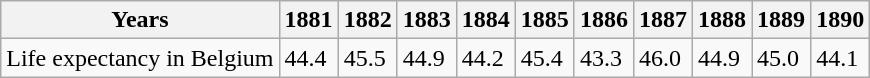<table class="wikitable">
<tr>
<th>Years</th>
<th>1881</th>
<th>1882</th>
<th>1883</th>
<th>1884</th>
<th>1885</th>
<th>1886</th>
<th>1887</th>
<th>1888</th>
<th>1889</th>
<th>1890</th>
</tr>
<tr>
<td>Life expectancy in Belgium</td>
<td>44.4</td>
<td>45.5</td>
<td>44.9</td>
<td>44.2</td>
<td>45.4</td>
<td>43.3</td>
<td>46.0</td>
<td>44.9</td>
<td>45.0</td>
<td>44.1</td>
</tr>
</table>
